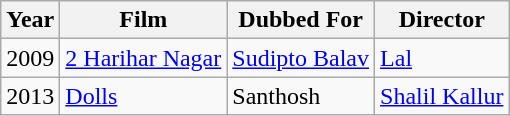<table class=wikitable>
<tr>
<th>Year</th>
<th>Film</th>
<th>Dubbed For</th>
<th>Director</th>
</tr>
<tr>
<td>2009</td>
<td><a href='#'>2 Harihar Nagar</a></td>
<td><a href='#'>Sudipto Balav</a></td>
<td><a href='#'>Lal</a></td>
</tr>
<tr>
<td>2013</td>
<td><a href='#'>Dolls</a></td>
<td>Santhosh</td>
<td><a href='#'>Shalil Kallur</a></td>
</tr>
</table>
